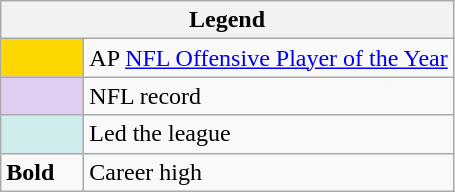<table class="wikitable">
<tr>
<th colspan="2">Legend</th>
</tr>
<tr>
<td style="background:#ffd700; width:3em;"></td>
<td>AP <a href='#'>NFL Offensive Player of the Year</a></td>
</tr>
<tr>
<td style="background:#e0cef2; width:3em;"></td>
<td>NFL record</td>
</tr>
<tr>
<td style="background:#cfecec; width:3em;"></td>
<td>Led the league</td>
</tr>
<tr>
<td><strong>Bold</strong></td>
<td>Career high</td>
</tr>
</table>
